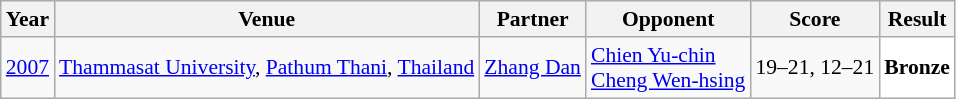<table class="sortable wikitable" style="font-size: 90%;">
<tr>
<th>Year</th>
<th>Venue</th>
<th>Partner</th>
<th>Opponent</th>
<th>Score</th>
<th>Result</th>
</tr>
<tr>
<td align="center"><a href='#'>2007</a></td>
<td align="left"><a href='#'>Thammasat University</a>, <a href='#'>Pathum Thani</a>, <a href='#'>Thailand</a></td>
<td align="left"> <a href='#'>Zhang Dan</a></td>
<td align="left"> <a href='#'>Chien Yu-chin</a> <br>  <a href='#'>Cheng Wen-hsing</a></td>
<td align="left">19–21, 12–21</td>
<td style="text-align:left; background:white"> <strong>Bronze</strong></td>
</tr>
</table>
